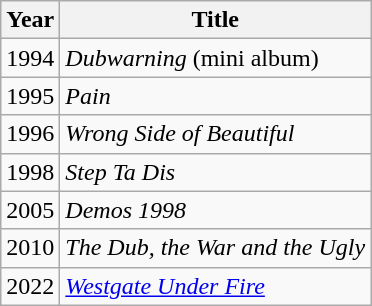<table class="wikitable">
<tr>
<th>Year</th>
<th>Title</th>
</tr>
<tr>
<td>1994</td>
<td><em>Dubwarning</em> (mini album)</td>
</tr>
<tr>
<td>1995</td>
<td><em>Pain</em></td>
</tr>
<tr>
<td>1996</td>
<td><em>Wrong Side of Beautiful</em></td>
</tr>
<tr>
<td>1998</td>
<td><em>Step Ta Dis</em></td>
</tr>
<tr>
<td>2005</td>
<td><em>Demos 1998</em></td>
</tr>
<tr>
<td>2010</td>
<td><em>The Dub, the War and the Ugly</em></td>
</tr>
<tr>
<td>2022</td>
<td><em><a href='#'>Westgate Under Fire</a></em></td>
</tr>
</table>
